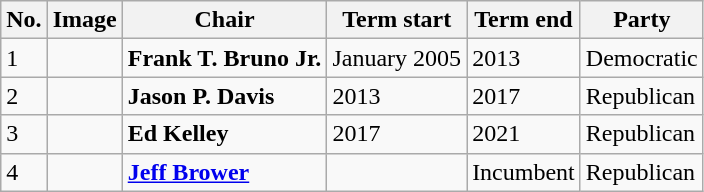<table class="wikitable">
<tr>
<th>No.</th>
<th>Image</th>
<th>Chair</th>
<th>Term start</th>
<th>Term end</th>
<th>Party</th>
</tr>
<tr>
<td>1</td>
<td></td>
<td><strong>Frank T. Bruno Jr.</strong></td>
<td>January 2005</td>
<td>2013</td>
<td>Democratic</td>
</tr>
<tr>
<td>2</td>
<td></td>
<td><strong>Jason P. Davis</strong></td>
<td>2013</td>
<td>2017</td>
<td>Republican</td>
</tr>
<tr>
<td>3</td>
<td></td>
<td><strong>Ed Kelley</strong></td>
<td>2017</td>
<td>2021</td>
<td>Republican</td>
</tr>
<tr>
<td>4</td>
<td></td>
<td><strong><a href='#'>Jeff Brower</a></strong></td>
<td></td>
<td>Incumbent</td>
<td>Republican</td>
</tr>
</table>
